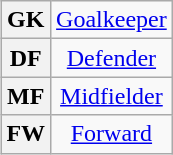<table class="wikitable plainrowheaders" style="text-align:center;margin-left:1em;float:right">
<tr>
<th>GK</th>
<td><a href='#'>Goalkeeper</a></td>
</tr>
<tr>
<th>DF</th>
<td><a href='#'>Defender</a></td>
</tr>
<tr>
<th>MF</th>
<td><a href='#'>Midfielder</a></td>
</tr>
<tr>
<th>FW</th>
<td><a href='#'>Forward</a></td>
</tr>
</table>
